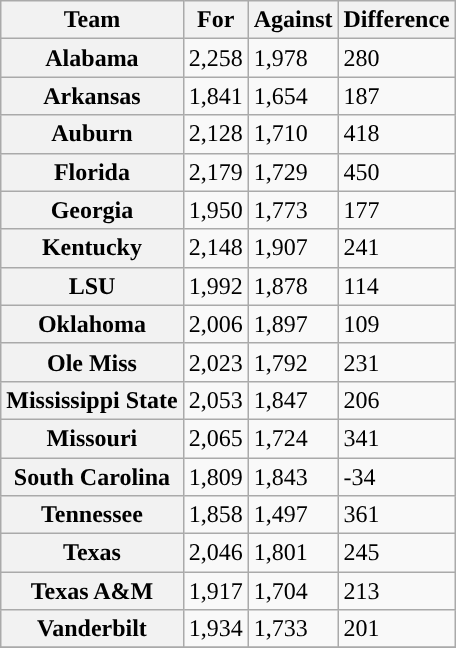<table class="wikitable sortable">
<tr>
<th scope="col">Team</th>
<th scope="col">For</th>
<th scope="col">Against</th>
<th scope="col">Difference</th>
</tr>
<tr>
<th>Alabama</th>
<td>2,258</td>
<td>1,978</td>
<td>280</td>
</tr>
<tr>
<th>Arkansas</th>
<td>1,841</td>
<td>1,654</td>
<td>187</td>
</tr>
<tr>
<th>Auburn</th>
<td>2,128</td>
<td>1,710</td>
<td>418</td>
</tr>
<tr>
<th>Florida</th>
<td>2,179</td>
<td>1,729</td>
<td>450</td>
</tr>
<tr>
<th>Georgia</th>
<td>1,950</td>
<td>1,773</td>
<td>177</td>
</tr>
<tr>
<th>Kentucky</th>
<td>2,148</td>
<td>1,907</td>
<td>241</td>
</tr>
<tr>
<th>LSU</th>
<td>1,992</td>
<td>1,878</td>
<td>114</td>
</tr>
<tr>
<th>Oklahoma</th>
<td>2,006</td>
<td>1,897</td>
<td>109</td>
</tr>
<tr>
<th>Ole Miss</th>
<td>2,023</td>
<td>1,792</td>
<td>231</td>
</tr>
<tr>
<th>Mississippi State</th>
<td>2,053</td>
<td>1,847</td>
<td>206</td>
</tr>
<tr>
<th>Missouri</th>
<td>2,065</td>
<td>1,724</td>
<td>341</td>
</tr>
<tr>
<th>South Carolina</th>
<td>1,809</td>
<td>1,843</td>
<td>-34</td>
</tr>
<tr>
<th>Tennessee</th>
<td>1,858</td>
<td>1,497</td>
<td>361</td>
</tr>
<tr>
<th>Texas</th>
<td>2,046</td>
<td>1,801</td>
<td>245</td>
</tr>
<tr>
<th>Texas A&M</th>
<td>1,917</td>
<td>1,704</td>
<td>213</td>
</tr>
<tr>
<th>Vanderbilt</th>
<td>1,934</td>
<td>1,733</td>
<td>201</td>
</tr>
<tr>
</tr>
</table>
